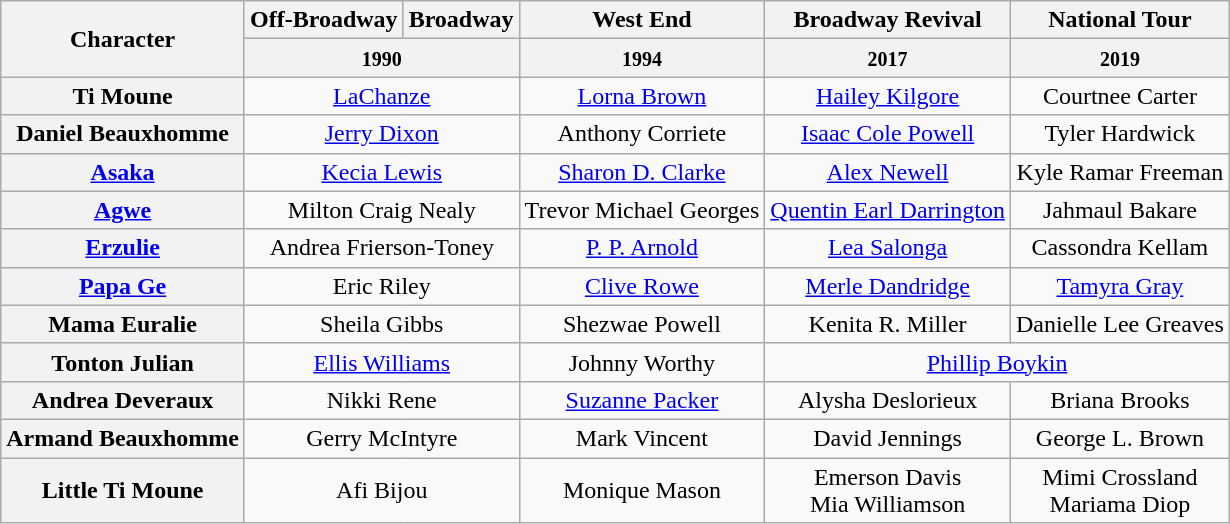<table class="wikitable" style="width:1000;">
<tr>
<th rowspan="2">Character</th>
<th>Off-Broadway</th>
<th>Broadway</th>
<th>West End</th>
<th>Broadway Revival</th>
<th>National Tour</th>
</tr>
<tr>
<th colspan="2"><small>1990</small></th>
<th><small>1994</small></th>
<th><small>2017</small></th>
<th><small>2019</small></th>
</tr>
<tr>
<th>Ti Moune</th>
<td colspan="2" align="center"><a href='#'>LaChanze</a></td>
<td align="center"><a href='#'>Lorna Brown</a></td>
<td align="center"><a href='#'>Hailey Kilgore</a></td>
<td align="center">Courtnee Carter</td>
</tr>
<tr>
<th>Daniel Beauxhomme</th>
<td colspan="2" align="center"><a href='#'>Jerry Dixon</a></td>
<td align="center">Anthony Corriete</td>
<td align="center"><a href='#'>Isaac Cole Powell</a></td>
<td align="center">Tyler Hardwick</td>
</tr>
<tr>
<th><strong><a href='#'>Asaka</a></strong></th>
<td colspan="2" align="center"><a href='#'>Kecia Lewis</a></td>
<td align="center"><a href='#'>Sharon D. Clarke</a></td>
<td align="center"><a href='#'>Alex Newell</a></td>
<td align="center">Kyle Ramar Freeman</td>
</tr>
<tr>
<th><strong><a href='#'>Agwe</a></strong></th>
<td colspan="2" align="center">Milton Craig Nealy</td>
<td align="center">Trevor Michael Georges</td>
<td align="center"><a href='#'>Quentin Earl Darrington</a></td>
<td align="center">Jahmaul Bakare</td>
</tr>
<tr>
<th><strong><a href='#'>Erzulie</a></strong></th>
<td colspan="2" align="center">Andrea Frierson-Toney</td>
<td align="center"><a href='#'>P. P. Arnold</a></td>
<td align="center"><a href='#'>Lea Salonga</a></td>
<td align="center">Cassondra Kellam</td>
</tr>
<tr>
<th><strong><a href='#'>Papa Ge</a></strong></th>
<td colspan="2" align="center">Eric Riley</td>
<td align="center"><a href='#'>Clive Rowe</a></td>
<td align="center"><a href='#'>Merle Dandridge</a></td>
<td align="center"><a href='#'>Tamyra Gray</a></td>
</tr>
<tr>
<th>Mama Euralie</th>
<td colspan="2" align="center">Sheila Gibbs</td>
<td align="center">Shezwae Powell</td>
<td align="center">Kenita R. Miller</td>
<td align="center">Danielle Lee Greaves</td>
</tr>
<tr>
<th>Tonton Julian</th>
<td colspan="2" align="center"><a href='#'>Ellis Williams</a></td>
<td align="center">Johnny Worthy</td>
<td colspan="2" align="center"><a href='#'>Phillip Boykin</a></td>
</tr>
<tr>
<th>Andrea Deveraux</th>
<td colspan="2" align="center">Nikki Rene</td>
<td align="center"><a href='#'>Suzanne Packer</a></td>
<td align="center">Alysha Deslorieux</td>
<td align="center">Briana Brooks</td>
</tr>
<tr>
<th align="center">Armand Beauxhomme</th>
<td colspan="2" align="center">Gerry McIntyre</td>
<td align="center">Mark Vincent</td>
<td align="center">David Jennings</td>
<td align="center">George L. Brown</td>
</tr>
<tr>
<th>Little Ti Moune</th>
<td colspan="2" align="center">Afi Bijou</td>
<td align="center">Monique Mason</td>
<td align="center">Emerson Davis <br> Mia Williamson</td>
<td align="center">Mimi Crossland <br> Mariama Diop</td>
</tr>
</table>
